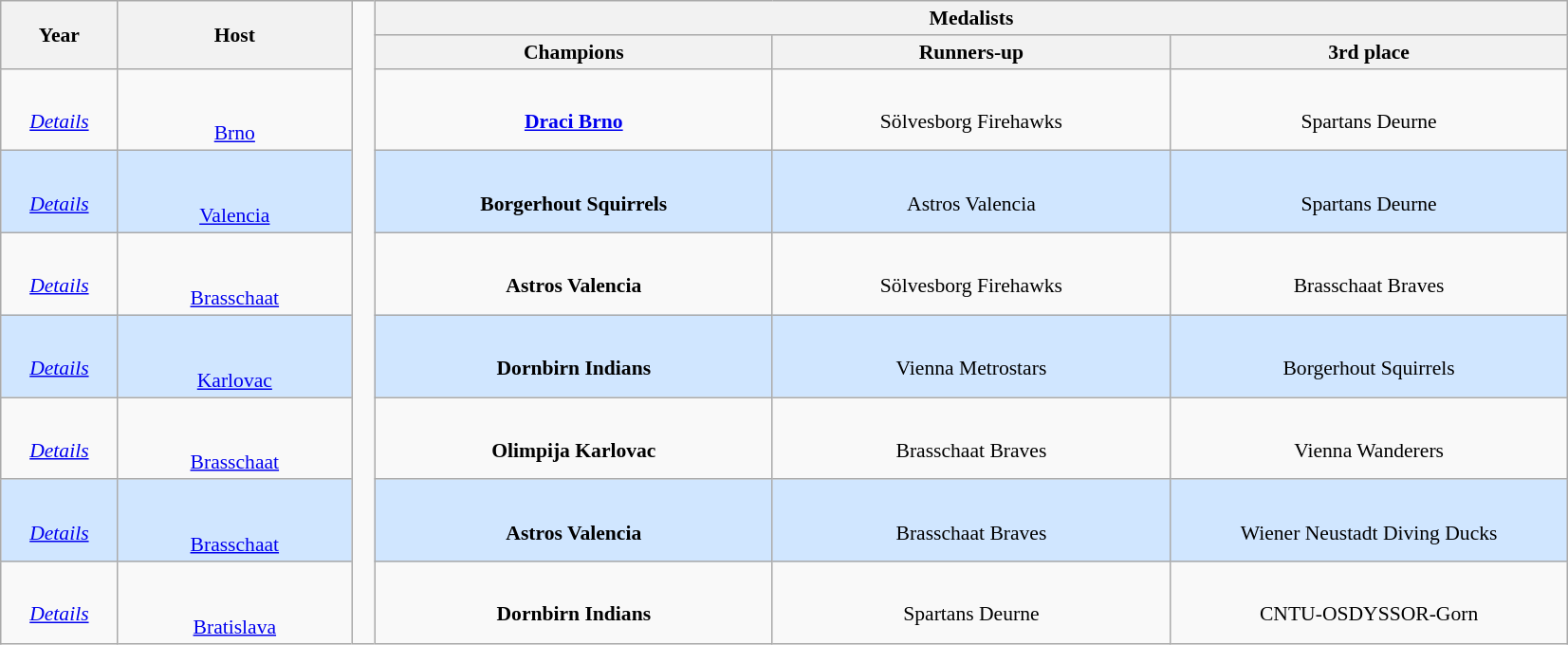<table class="wikitable" style="font-size:90%; text-align: center;">
<tr>
<th rowspan=2 width=5%>Year</th>
<th rowspan=2 width=10%>Host</th>
<td width=1% rowspan=9 style="border-top:none;border-bottom:none;"></td>
<th colspan=3>Medalists</th>
</tr>
<tr>
<th width=17%>Champions</th>
<th width=17%>Runners-up</th>
<th width=17%>3rd place</th>
</tr>
<tr>
<td><br><em><a href='#'>Details</a></em></td>
<td><br><br><a href='#'>Brno</a></td>
<td><strong><br><a href='#'>Draci Brno</a></strong></td>
<td><br>Sölvesborg Firehawks</td>
<td><br>Spartans Deurne</td>
</tr>
<tr style="background: #D0E6FF;">
<td><br><em><a href='#'>Details</a></em></td>
<td><br><br><a href='#'>Valencia</a></td>
<td><strong><br>Borgerhout Squirrels</strong></td>
<td><br>Astros Valencia</td>
<td><br>Spartans Deurne</td>
</tr>
<tr>
<td><br><em><a href='#'>Details</a></em></td>
<td><br><br><a href='#'>Brasschaat</a></td>
<td><strong><br>Astros Valencia</strong></td>
<td><br>Sölvesborg Firehawks</td>
<td><br>Brasschaat Braves</td>
</tr>
<tr style="background: #D0E6FF;">
<td><br><em><a href='#'>Details</a></em></td>
<td><br><br><a href='#'>Karlovac</a></td>
<td><strong><br>Dornbirn Indians</strong></td>
<td><br>Vienna Metrostars</td>
<td><br>Borgerhout Squirrels</td>
</tr>
<tr>
<td><br><em><a href='#'>Details</a></em></td>
<td><br><br><a href='#'>Brasschaat</a></td>
<td><strong><br>Olimpija Karlovac</strong></td>
<td><br>Brasschaat Braves</td>
<td><br>Vienna Wanderers</td>
</tr>
<tr style="background: #D0E6FF;">
<td><br><em><a href='#'>Details</a></em></td>
<td><br><br><a href='#'>Brasschaat</a></td>
<td><strong><br>Astros Valencia</strong></td>
<td><br>Brasschaat Braves</td>
<td><br>Wiener Neustadt Diving Ducks</td>
</tr>
<tr>
<td><br><em><a href='#'>Details</a></em></td>
<td><br><br><a href='#'>Bratislava</a></td>
<td><strong><br>Dornbirn Indians</strong></td>
<td><br>Spartans Deurne</td>
<td><br>CNTU-OSDYSSOR-Gorn</td>
</tr>
</table>
